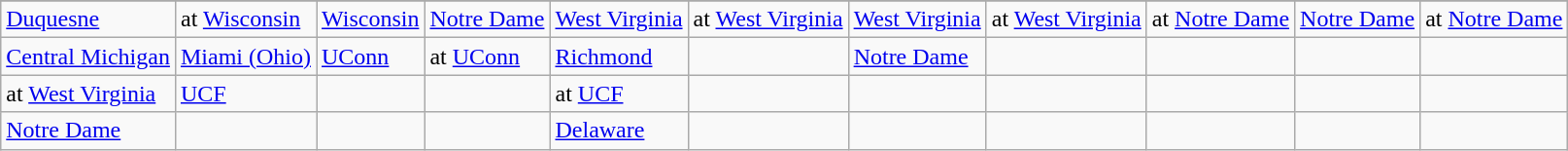<table class="wikitable">
<tr>
</tr>
<tr>
<td><a href='#'>Duquesne</a></td>
<td>at <a href='#'>Wisconsin</a></td>
<td><a href='#'>Wisconsin</a></td>
<td><a href='#'>Notre Dame</a></td>
<td><a href='#'>West Virginia</a></td>
<td>at <a href='#'>West Virginia</a></td>
<td><a href='#'>West Virginia</a></td>
<td>at <a href='#'>West Virginia</a></td>
<td>at <a href='#'>Notre Dame</a></td>
<td><a href='#'>Notre Dame</a></td>
<td>at <a href='#'>Notre Dame</a></td>
</tr>
<tr>
<td><a href='#'>Central Michigan</a></td>
<td><a href='#'>Miami (Ohio)</a></td>
<td><a href='#'>UConn</a></td>
<td>at <a href='#'>UConn</a></td>
<td><a href='#'>Richmond</a></td>
<td></td>
<td><a href='#'>Notre Dame</a></td>
<td></td>
<td></td>
<td></td>
<td></td>
</tr>
<tr>
<td>at <a href='#'>West Virginia</a></td>
<td><a href='#'>UCF</a></td>
<td></td>
<td></td>
<td>at <a href='#'>UCF</a></td>
<td></td>
<td></td>
<td></td>
<td></td>
<td></td>
<td></td>
</tr>
<tr>
<td><a href='#'>Notre Dame</a></td>
<td></td>
<td></td>
<td></td>
<td><a href='#'>Delaware</a></td>
<td></td>
<td></td>
<td></td>
<td></td>
<td></td>
<td></td>
</tr>
</table>
